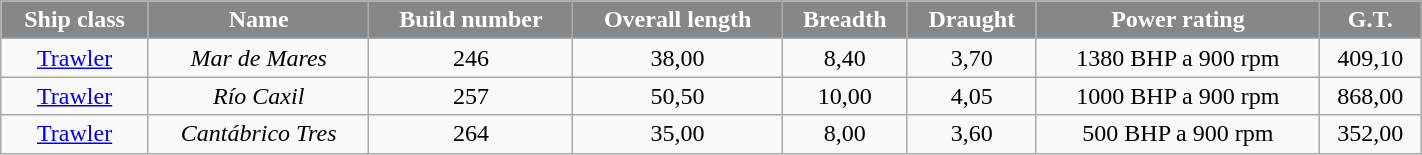<table class="wikitable" align="center" border="1" style="width:75%; height:80px">
<tr align="center" style="background:#84888B; color:White">
<td><strong>Ship class</strong></td>
<td><strong>Name</strong></td>
<td><strong>Build number</strong></td>
<td><strong>Overall length</strong></td>
<td><strong>Breadth</strong></td>
<td><strong>Draught</strong></td>
<td><strong>Power rating</strong></td>
<td><strong>G.T.</strong></td>
</tr>
<tr align="center">
<td><a href='#'>Trawler</a></td>
<td><em>Mar de Mares</em></td>
<td>246</td>
<td>38,00</td>
<td>8,40</td>
<td>3,70</td>
<td>1380 BHP a 900 rpm</td>
<td>409,10</td>
</tr>
<tr align="center">
<td><a href='#'>Trawler</a></td>
<td><em>Río Caxil</em> </td>
<td>257</td>
<td>50,50</td>
<td>10,00</td>
<td>4,05</td>
<td>1000 BHP a 900 rpm</td>
<td>868,00</td>
</tr>
<tr align="center">
<td><a href='#'>Trawler</a></td>
<td><em>Cantábrico Tres</em> </td>
<td>264</td>
<td>35,00</td>
<td>8,00</td>
<td>3,60</td>
<td>500 BHP a 900 rpm</td>
<td>352,00</td>
</tr>
</table>
